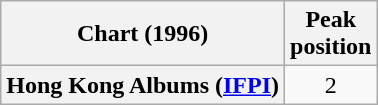<table class="wikitable plainrowheaders" style="text-align:center">
<tr>
<th scope="col">Chart (1996)</th>
<th scope="col">Peak<br>position</th>
</tr>
<tr>
<th scope="row">Hong Kong Albums (<a href='#'>IFPI</a>)</th>
<td>2</td>
</tr>
</table>
